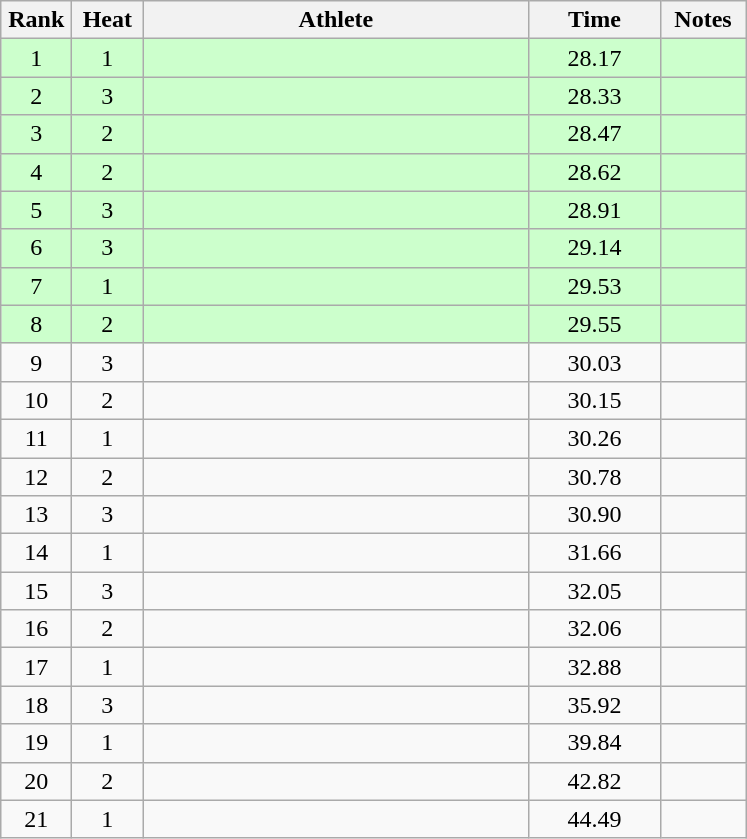<table class="wikitable" style="text-align:center">
<tr>
<th width=40>Rank</th>
<th width=40>Heat</th>
<th width=250>Athlete</th>
<th width=80>Time</th>
<th width=50>Notes</th>
</tr>
<tr bgcolor=ccffcc>
<td>1</td>
<td>1</td>
<td align=left></td>
<td>28.17</td>
<td></td>
</tr>
<tr bgcolor=ccffcc>
<td>2</td>
<td>3</td>
<td align=left></td>
<td>28.33</td>
<td></td>
</tr>
<tr bgcolor=ccffcc>
<td>3</td>
<td>2</td>
<td align=left></td>
<td>28.47</td>
<td></td>
</tr>
<tr bgcolor=ccffcc>
<td>4</td>
<td>2</td>
<td align=left></td>
<td>28.62</td>
<td></td>
</tr>
<tr bgcolor=ccffcc>
<td>5</td>
<td>3</td>
<td align=left></td>
<td>28.91</td>
<td></td>
</tr>
<tr bgcolor=ccffcc>
<td>6</td>
<td>3</td>
<td align=left></td>
<td>29.14</td>
<td></td>
</tr>
<tr bgcolor=ccffcc>
<td>7</td>
<td>1</td>
<td align=left></td>
<td>29.53</td>
<td></td>
</tr>
<tr bgcolor=ccffcc>
<td>8</td>
<td>2</td>
<td align=left></td>
<td>29.55</td>
<td></td>
</tr>
<tr>
<td>9</td>
<td>3</td>
<td align=left></td>
<td>30.03</td>
<td></td>
</tr>
<tr>
<td>10</td>
<td>2</td>
<td align=left></td>
<td>30.15</td>
<td></td>
</tr>
<tr>
<td>11</td>
<td>1</td>
<td align=left></td>
<td>30.26</td>
<td></td>
</tr>
<tr>
<td>12</td>
<td>2</td>
<td align=left></td>
<td>30.78</td>
<td></td>
</tr>
<tr>
<td>13</td>
<td>3</td>
<td align=left></td>
<td>30.90</td>
<td></td>
</tr>
<tr>
<td>14</td>
<td>1</td>
<td align=left></td>
<td>31.66</td>
<td></td>
</tr>
<tr>
<td>15</td>
<td>3</td>
<td align=left></td>
<td>32.05</td>
<td></td>
</tr>
<tr>
<td>16</td>
<td>2</td>
<td align=left></td>
<td>32.06</td>
<td></td>
</tr>
<tr>
<td>17</td>
<td>1</td>
<td align=left></td>
<td>32.88</td>
<td></td>
</tr>
<tr>
<td>18</td>
<td>3</td>
<td align=left></td>
<td>35.92</td>
<td></td>
</tr>
<tr>
<td>19</td>
<td>1</td>
<td align=left></td>
<td>39.84</td>
<td></td>
</tr>
<tr>
<td>20</td>
<td>2</td>
<td align=left></td>
<td>42.82</td>
<td></td>
</tr>
<tr>
<td>21</td>
<td>1</td>
<td align=left></td>
<td>44.49</td>
<td></td>
</tr>
</table>
